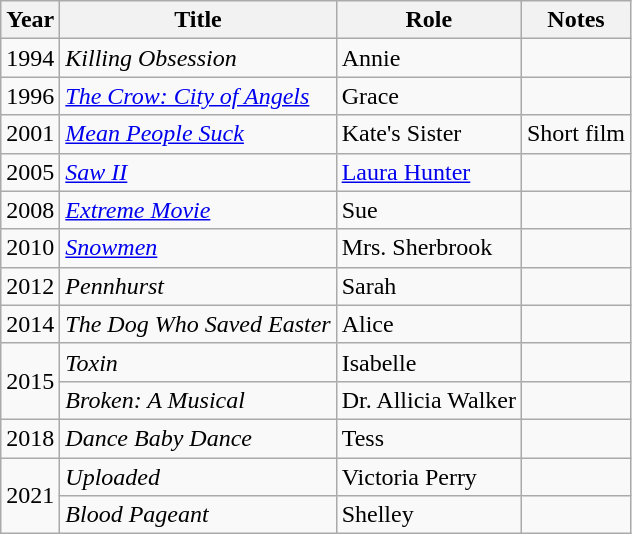<table class="wikitable sortable">
<tr>
<th scope="col">Year</th>
<th scope="col">Title</th>
<th scope="col">Role</th>
<th scope="col" class="unsortable">Notes</th>
</tr>
<tr>
<td>1994</td>
<td><em>Killing Obsession</em></td>
<td>Annie</td>
<td></td>
</tr>
<tr>
<td>1996</td>
<td><em><a href='#'>The Crow: City of Angels</a></em></td>
<td>Grace</td>
<td></td>
</tr>
<tr>
<td>2001</td>
<td><em><a href='#'>Mean People Suck</a></em></td>
<td>Kate's Sister</td>
<td>Short film</td>
</tr>
<tr>
<td>2005</td>
<td><em><a href='#'>Saw II</a></em></td>
<td><a href='#'>Laura Hunter</a></td>
<td></td>
</tr>
<tr>
<td>2008</td>
<td><em><a href='#'>Extreme Movie</a></em></td>
<td>Sue</td>
<td></td>
</tr>
<tr>
<td>2010</td>
<td><em><a href='#'>Snowmen</a></em></td>
<td>Mrs. Sherbrook</td>
<td></td>
</tr>
<tr>
<td>2012</td>
<td><em>Pennhurst</em></td>
<td>Sarah</td>
<td></td>
</tr>
<tr>
<td>2014</td>
<td><em>The Dog Who Saved Easter</em></td>
<td>Alice</td>
<td></td>
</tr>
<tr>
<td rowspan=2>2015</td>
<td><em>Toxin</em></td>
<td>Isabelle</td>
<td></td>
</tr>
<tr>
<td><em>Broken: A Musical</em></td>
<td>Dr. Allicia Walker</td>
<td></td>
</tr>
<tr>
<td>2018</td>
<td><em>Dance Baby Dance</em></td>
<td>Tess</td>
<td></td>
</tr>
<tr>
<td rowspan=2>2021</td>
<td><em>Uploaded</em></td>
<td>Victoria Perry</td>
<td></td>
</tr>
<tr>
<td><em>Blood Pageant</em></td>
<td>Shelley</td>
<td></td>
</tr>
</table>
